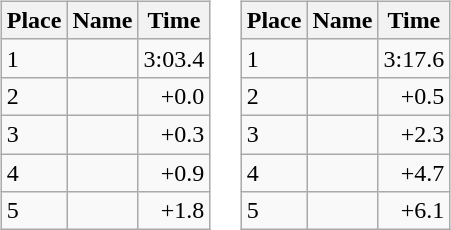<table border="0">
<tr>
<td valign="top"><br><table class="wikitable">
<tr>
<th>Place</th>
<th>Name</th>
<th>Time</th>
</tr>
<tr>
<td>1</td>
<td></td>
<td align="right">3:03.4</td>
</tr>
<tr>
<td>2</td>
<td></td>
<td align="right">+0.0</td>
</tr>
<tr>
<td>3</td>
<td></td>
<td align="right">+0.3</td>
</tr>
<tr>
<td>4</td>
<td></td>
<td align="right">+0.9</td>
</tr>
<tr>
<td>5</td>
<td></td>
<td align="right">+1.8</td>
</tr>
</table>
</td>
<td valign="top"><br><table class="wikitable">
<tr>
<th>Place</th>
<th>Name</th>
<th>Time</th>
</tr>
<tr>
<td>1</td>
<td></td>
<td align="right">3:17.6</td>
</tr>
<tr>
<td>2</td>
<td></td>
<td align="right">+0.5</td>
</tr>
<tr>
<td>3</td>
<td></td>
<td align="right">+2.3</td>
</tr>
<tr>
<td>4</td>
<td></td>
<td align="right">+4.7</td>
</tr>
<tr>
<td>5</td>
<td></td>
<td align="right">+6.1</td>
</tr>
</table>
</td>
</tr>
</table>
